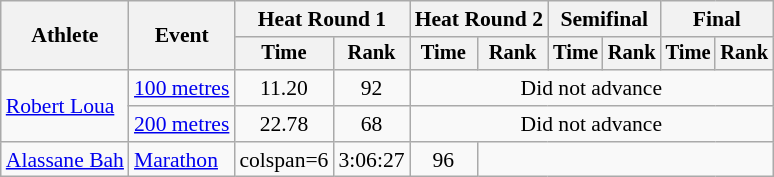<table class=wikitable style="font-size:90%; text-align:center">
<tr>
<th rowspan=2>Athlete</th>
<th rowspan=2>Event</th>
<th colspan=2>Heat Round 1</th>
<th colspan=2>Heat Round 2</th>
<th colspan=2>Semifinal</th>
<th colspan=2>Final</th>
</tr>
<tr style=font-size:95%>
<th>Time</th>
<th>Rank</th>
<th>Time</th>
<th>Rank</th>
<th>Time</th>
<th>Rank</th>
<th>Time</th>
<th>Rank</th>
</tr>
<tr align=center>
<td align=left rowspan=2><a href='#'>Robert Loua</a></td>
<td align=left><a href='#'>100 metres</a></td>
<td>11.20</td>
<td>92</td>
<td colspan=6>Did not advance</td>
</tr>
<tr align=center>
<td align=left><a href='#'>200 metres</a></td>
<td>22.78</td>
<td>68</td>
<td colspan=6>Did not advance</td>
</tr>
<tr align=center>
<td align=left><a href='#'>Alassane Bah</a></td>
<td align=left><a href='#'>Marathon</a></td>
<td>colspan=6</td>
<td>3:06:27</td>
<td>96</td>
</tr>
</table>
